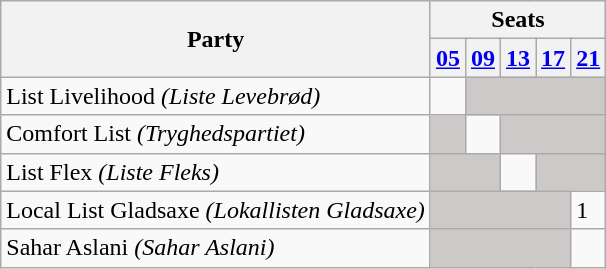<table class="wikitable">
<tr>
<th rowspan=2>Party</th>
<th colspan=11>Seats</th>
</tr>
<tr>
<th><a href='#'>05</a></th>
<th><a href='#'>09</a></th>
<th><a href='#'>13</a></th>
<th><a href='#'>17</a></th>
<th><a href='#'>21</a></th>
</tr>
<tr>
<td>List Livelihood <em>(Liste Levebrød)</em></td>
<td></td>
<td style="background:#CDC9C9;" colspan=4></td>
</tr>
<tr>
<td>Comfort List <em>(Tryghedspartiet)</em></td>
<td style="background:#CDC9C9;"></td>
<td></td>
<td style="background:#CDC9C9;" colspan=3></td>
</tr>
<tr>
<td>List Flex <em>(Liste Fleks)</em></td>
<td style="background:#CDC9C9;" colspan=2></td>
<td></td>
<td style="background:#CDC9C9;" colspan=2></td>
</tr>
<tr>
<td>Local List Gladsaxe <em>(Lokallisten Gladsaxe)</em></td>
<td style="background:#CDC9C9;" colspan=4></td>
<td>1</td>
</tr>
<tr>
<td>Sahar Aslani <em>(Sahar Aslani)</em></td>
<td style="background:#CDC9C9;" colspan=4></td>
<td></td>
</tr>
</table>
